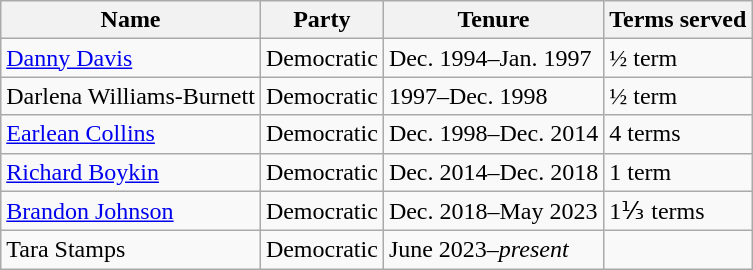<table class="wikitable mw-collapsible mw-collapsed">
<tr>
<th scope="col">Name</th>
<th scope="col">Party</th>
<th scope="col">Tenure</th>
<th scope="col">Terms served</th>
</tr>
<tr>
<td><a href='#'>Danny Davis</a></td>
<td>Democratic</td>
<td>Dec. 1994–Jan. 1997</td>
<td>½ term</td>
</tr>
<tr>
<td>Darlena Williams-Burnett</td>
<td>Democratic</td>
<td>1997–Dec. 1998</td>
<td>½ term</td>
</tr>
<tr>
<td><a href='#'>Earlean Collins</a></td>
<td>Democratic</td>
<td>Dec. 1998–Dec. 2014</td>
<td>4 terms</td>
</tr>
<tr>
<td><a href='#'>Richard Boykin</a></td>
<td>Democratic</td>
<td>Dec. 2014–Dec. 2018</td>
<td>1 term</td>
</tr>
<tr>
<td><a href='#'>Brandon Johnson</a></td>
<td>Democratic</td>
<td>Dec. 2018–May 2023</td>
<td>1⅓ terms</td>
</tr>
<tr>
<td>Tara Stamps</td>
<td>Democratic</td>
<td>June 2023–<em>present</em></td>
<td></td>
</tr>
</table>
